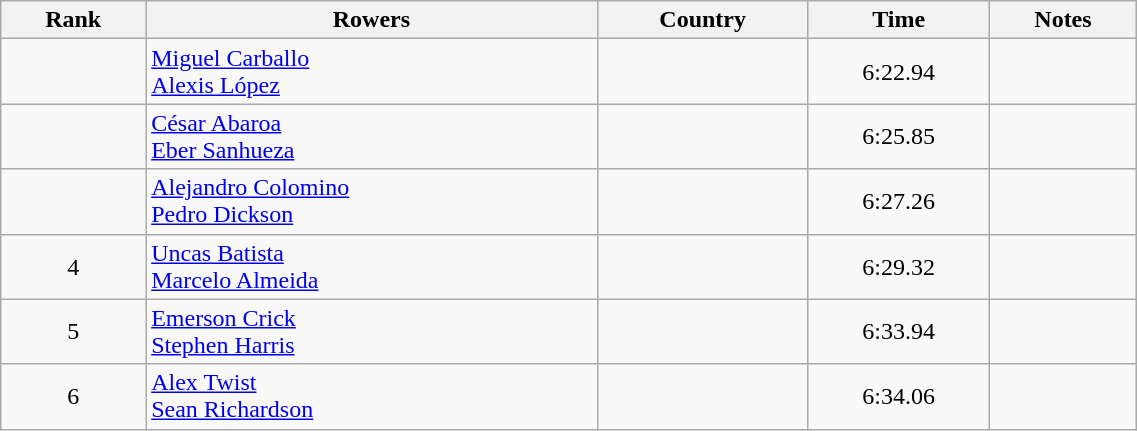<table class="wikitable" width=60% style="text-align:center">
<tr>
<th>Rank</th>
<th>Rowers</th>
<th>Country</th>
<th>Time</th>
<th>Notes</th>
</tr>
<tr>
<td></td>
<td align=left><a href='#'>Miguel Carballo</a><br><a href='#'>Alexis López</a></td>
<td align=left></td>
<td>6:22.94</td>
<td></td>
</tr>
<tr>
<td></td>
<td align=left><a href='#'>César Abaroa</a><br><a href='#'>Eber Sanhueza</a></td>
<td align=left></td>
<td>6:25.85</td>
<td></td>
</tr>
<tr>
<td></td>
<td align=left><a href='#'>Alejandro Colomino</a><br><a href='#'>Pedro Dickson</a></td>
<td align=left></td>
<td>6:27.26</td>
<td></td>
</tr>
<tr>
<td>4</td>
<td align=left><a href='#'>Uncas Batista</a><br><a href='#'>Marcelo Almeida</a></td>
<td align=left></td>
<td>6:29.32</td>
<td></td>
</tr>
<tr>
<td>5</td>
<td align=left><a href='#'>Emerson Crick</a><br><a href='#'>Stephen Harris</a></td>
<td align=left></td>
<td>6:33.94</td>
<td></td>
</tr>
<tr>
<td>6</td>
<td align=left><a href='#'>Alex Twist</a><br><a href='#'>Sean Richardson</a></td>
<td align=left></td>
<td>6:34.06</td>
<td></td>
</tr>
</table>
